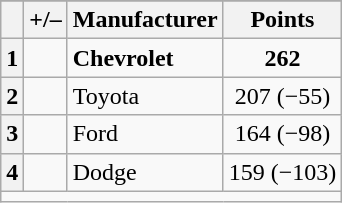<table class="wikitable">
<tr>
</tr>
<tr>
<th scope="col"></th>
<th scope="col">+/–</th>
<th scope="col">Manufacturer</th>
<th scope="col">Points</th>
</tr>
<tr>
<th scope="row">1</th>
<td align="left"></td>
<td><strong>Chevrolet</strong></td>
<td style="text-align:center;"><strong>262</strong></td>
</tr>
<tr>
<th scope="row">2</th>
<td align="left"></td>
<td>Toyota</td>
<td style="text-align:center;">207 (−55)</td>
</tr>
<tr>
<th scope="row">3</th>
<td align="left"></td>
<td>Ford</td>
<td style="text-align:center;">164 (−98)</td>
</tr>
<tr>
<th scope="row">4</th>
<td align="left"></td>
<td>Dodge</td>
<td style="text-align:center;">159 (−103)</td>
</tr>
<tr class="sortbottom">
<td colspan="9"></td>
</tr>
</table>
